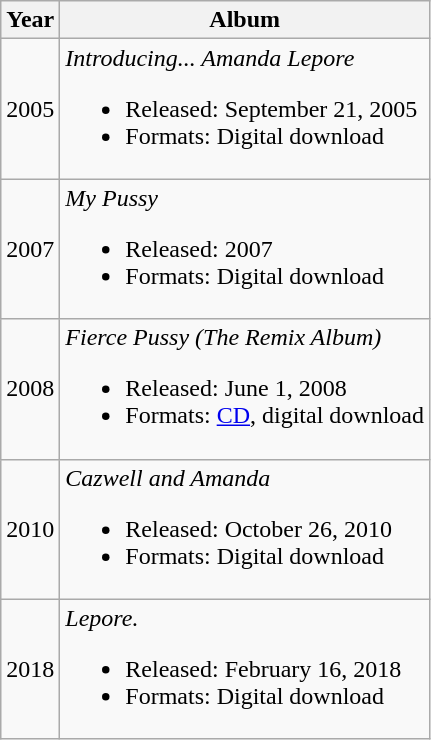<table class="wikitable">
<tr>
<th rowspan="1">Year</th>
<th rowspan="1">Album</th>
</tr>
<tr>
<td>2005</td>
<td><em>Introducing... Amanda Lepore</em><br><ul><li>Released: September 21, 2005</li><li>Formats: Digital download</li></ul></td>
</tr>
<tr>
<td>2007</td>
<td><em>My Pussy</em><br><ul><li>Released: 2007</li><li>Formats: Digital download</li></ul></td>
</tr>
<tr>
<td>2008</td>
<td><em>Fierce Pussy (The Remix Album)</em><br><ul><li>Released: June 1, 2008</li><li>Formats: <a href='#'>CD</a>, digital download</li></ul></td>
</tr>
<tr>
<td>2010</td>
<td><em>Cazwell and Amanda</em><br><ul><li>Released: October 26, 2010</li><li>Formats: Digital download</li></ul></td>
</tr>
<tr>
<td>2018</td>
<td><em>Lepore.</em><br><ul><li>Released: February 16, 2018</li><li>Formats: Digital download</li></ul></td>
</tr>
</table>
